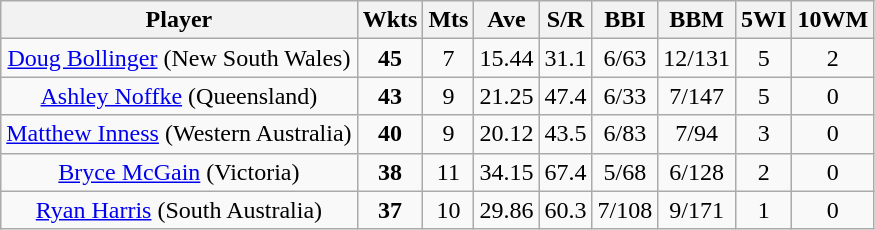<table class="wikitable">
<tr>
<th>Player</th>
<th>Wkts</th>
<th>Mts</th>
<th>Ave</th>
<th>S/R</th>
<th>BBI</th>
<th>BBM</th>
<th>5WI</th>
<th>10WM</th>
</tr>
<tr align=center>
<td><a href='#'>Doug Bollinger</a> (New South Wales)</td>
<td><strong>45</strong></td>
<td>7</td>
<td>15.44</td>
<td>31.1</td>
<td>6/63</td>
<td>12/131</td>
<td>5</td>
<td>2</td>
</tr>
<tr align=center>
<td><a href='#'>Ashley Noffke</a> (Queensland)</td>
<td><strong>43</strong></td>
<td>9</td>
<td>21.25</td>
<td>47.4</td>
<td>6/33</td>
<td>7/147</td>
<td>5</td>
<td>0</td>
</tr>
<tr align=center>
<td><a href='#'>Matthew Inness</a> (Western Australia)</td>
<td><strong>40</strong></td>
<td>9</td>
<td>20.12</td>
<td>43.5</td>
<td>6/83</td>
<td>7/94</td>
<td>3</td>
<td>0</td>
</tr>
<tr align=center>
<td><a href='#'>Bryce McGain</a> (Victoria)</td>
<td><strong>38</strong></td>
<td>11</td>
<td>34.15</td>
<td>67.4</td>
<td>5/68</td>
<td>6/128</td>
<td>2</td>
<td>0</td>
</tr>
<tr align=center>
<td><a href='#'>Ryan Harris</a> (South Australia)</td>
<td><strong>37</strong></td>
<td>10</td>
<td>29.86</td>
<td>60.3</td>
<td>7/108</td>
<td>9/171</td>
<td>1</td>
<td>0</td>
</tr>
</table>
